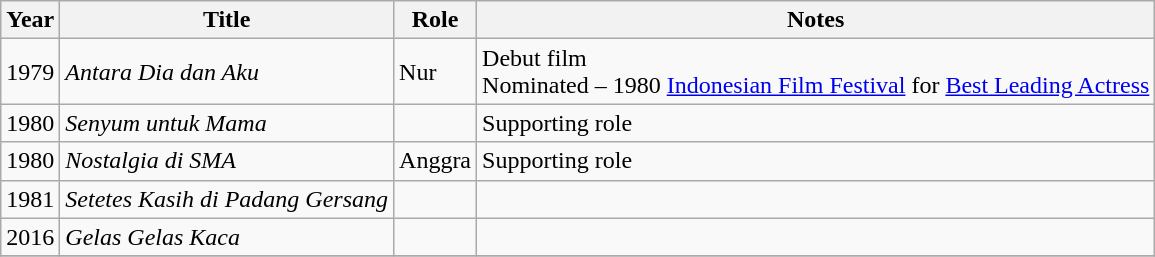<table class="wikitable sortable">
<tr>
<th>Year</th>
<th>Title</th>
<th>Role</th>
<th>Notes</th>
</tr>
<tr>
<td>1979</td>
<td><em>Antara Dia dan Aku</em></td>
<td>Nur</td>
<td>Debut film<br>Nominated – 1980 <a href='#'>Indonesian Film Festival</a> for <a href='#'>Best Leading Actress</a></td>
</tr>
<tr>
<td>1980</td>
<td><em>Senyum untuk Mama</em></td>
<td></td>
<td>Supporting role</td>
</tr>
<tr>
<td>1980</td>
<td><em>Nostalgia di SMA</em></td>
<td>Anggra</td>
<td>Supporting role</td>
</tr>
<tr>
<td>1981</td>
<td><em>Setetes Kasih di Padang Gersang</em></td>
<td></td>
<td></td>
</tr>
<tr>
<td>2016</td>
<td><em>Gelas Gelas Kaca</em></td>
<td></td>
<td></td>
</tr>
<tr>
</tr>
</table>
